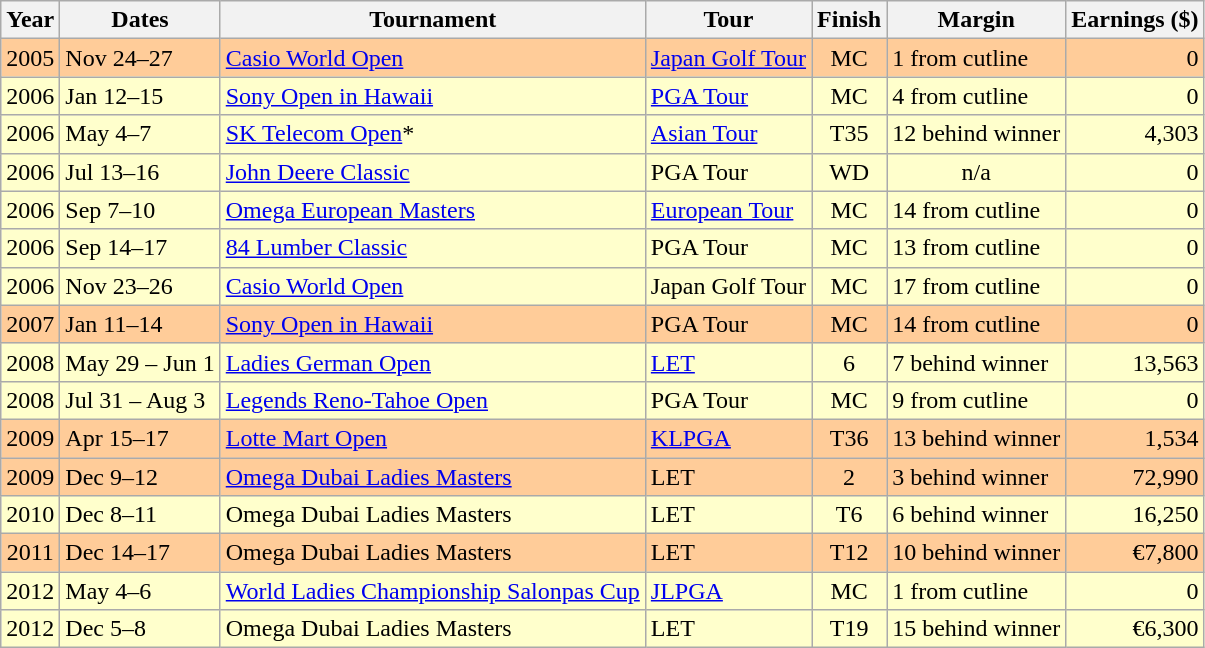<table class=wikitable>
<tr>
<th>Year</th>
<th>Dates</th>
<th>Tournament</th>
<th>Tour</th>
<th>Finish</th>
<th>Margin</th>
<th>Earnings ($)</th>
</tr>
<tr style="background:#FFCC99;">
<td align="center">2005</td>
<td>Nov 24–27</td>
<td><a href='#'>Casio World Open</a></td>
<td><a href='#'>Japan Golf Tour</a></td>
<td align="center">MC</td>
<td>1 from cutline</td>
<td align="right">0</td>
</tr>
<tr style="background:#FFFFCC;">
<td align="center">2006</td>
<td>Jan 12–15</td>
<td><a href='#'>Sony Open in Hawaii</a></td>
<td><a href='#'>PGA Tour</a></td>
<td align="center">MC</td>
<td>4 from cutline</td>
<td align="right">0</td>
</tr>
<tr style="background:#FFFFCC;">
<td align="center">2006</td>
<td>May 4–7</td>
<td><a href='#'>SK Telecom Open</a>*</td>
<td><a href='#'>Asian Tour</a></td>
<td align="center">T35</td>
<td>12 behind winner</td>
<td align="right">4,303</td>
</tr>
<tr style="background:#FFFFCC;">
<td align="center">2006</td>
<td>Jul 13–16</td>
<td><a href='#'>John Deere Classic</a></td>
<td>PGA Tour</td>
<td align="center">WD</td>
<td align="center">n/a</td>
<td align="right">0</td>
</tr>
<tr style="background:#FFFFCC;">
<td align="center">2006</td>
<td>Sep 7–10</td>
<td><a href='#'>Omega European Masters</a></td>
<td><a href='#'>European Tour</a></td>
<td align="center">MC</td>
<td>14 from cutline</td>
<td align="right">0</td>
</tr>
<tr style="background:#FFFFCC;">
<td align="center">2006</td>
<td>Sep 14–17</td>
<td><a href='#'>84 Lumber Classic</a></td>
<td>PGA Tour</td>
<td align="center">MC</td>
<td>13 from cutline</td>
<td align="right">0</td>
</tr>
<tr style="background:#FFFFCC;">
<td align="center">2006</td>
<td>Nov 23–26</td>
<td><a href='#'>Casio World Open</a></td>
<td>Japan Golf Tour</td>
<td align="center">MC</td>
<td>17 from cutline</td>
<td align="right">0</td>
</tr>
<tr style="background:#FFCC99;">
<td align="center">2007</td>
<td>Jan 11–14</td>
<td><a href='#'>Sony Open in Hawaii</a></td>
<td>PGA Tour</td>
<td align="center">MC</td>
<td>14 from cutline</td>
<td align="right">0</td>
</tr>
<tr style="background:#FFFFCC;">
<td align="center">2008</td>
<td>May 29 – Jun 1</td>
<td><a href='#'>Ladies German Open</a></td>
<td><a href='#'>LET</a></td>
<td align="center">6</td>
<td>7 behind winner</td>
<td align="right">13,563</td>
</tr>
<tr style="background:#FFFFCC;">
<td align="center">2008</td>
<td>Jul 31 – Aug 3</td>
<td><a href='#'>Legends Reno-Tahoe Open</a></td>
<td>PGA Tour</td>
<td align="center">MC</td>
<td>9 from cutline</td>
<td align="right">0</td>
</tr>
<tr style="background:#FFCC99;">
<td align="center">2009</td>
<td>Apr 15–17</td>
<td><a href='#'>Lotte Mart Open</a></td>
<td><a href='#'>KLPGA</a></td>
<td align="center">T36</td>
<td>13 behind winner</td>
<td align="right">1,534</td>
</tr>
<tr style="background:#FFCC99;">
<td align="center">2009</td>
<td>Dec 9–12</td>
<td><a href='#'>Omega Dubai Ladies Masters</a></td>
<td>LET</td>
<td align="center">2</td>
<td>3 behind winner</td>
<td align="right">72,990</td>
</tr>
<tr style="background:#FFFFCC;">
<td align="center">2010</td>
<td>Dec 8–11</td>
<td>Omega Dubai Ladies Masters</td>
<td>LET</td>
<td align="center">T6</td>
<td>6 behind winner</td>
<td align="right">16,250</td>
</tr>
<tr style="background:#FFCC99;">
<td align="center">2011</td>
<td>Dec 14–17</td>
<td>Omega Dubai Ladies Masters</td>
<td>LET</td>
<td align="center">T12</td>
<td>10 behind winner</td>
<td align="right">€7,800</td>
</tr>
<tr style="background:#FFFFCC;">
<td align="center">2012</td>
<td>May 4–6</td>
<td><a href='#'>World Ladies Championship Salonpas Cup</a></td>
<td><a href='#'>JLPGA</a></td>
<td align="center">MC</td>
<td>1 from cutline</td>
<td align="right">0</td>
</tr>
<tr style="background:#FFFFCC;">
<td align="center">2012</td>
<td>Dec 5–8</td>
<td>Omega Dubai Ladies Masters</td>
<td>LET</td>
<td align="center">T19</td>
<td>15 behind winner</td>
<td align="right">€6,300</td>
</tr>
</table>
